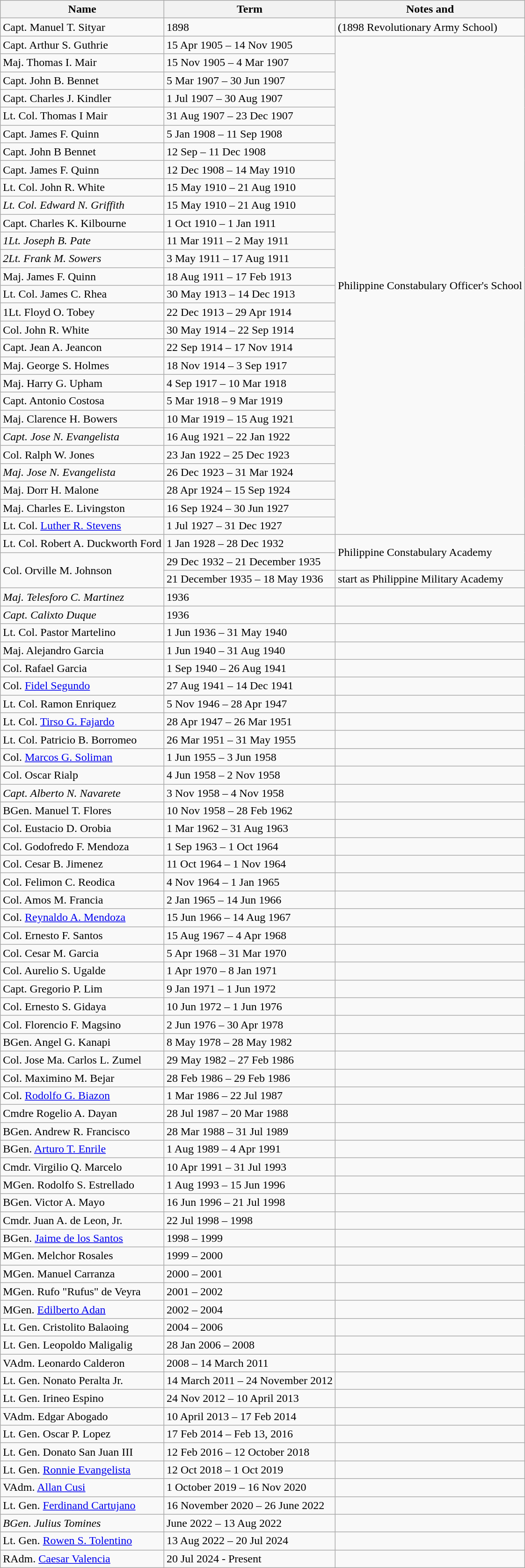<table class="wikitable sortable">
<tr>
<th scope="col">Name</th>
<th scope="col">Term</th>
<th class="unsortable" scope="col">Notes and </th>
</tr>
<tr>
<td>Capt. Manuel T. Sityar</td>
<td>1898</td>
<td>(1898 Revolutionary Army School)</td>
</tr>
<tr>
<td>Capt. Arthur S. Guthrie</td>
<td>15 Apr 1905 – 14 Nov 1905</td>
<td rowspan="28">Philippine Constabulary Officer's School</td>
</tr>
<tr>
<td>Maj. Thomas I. Mair</td>
<td>15 Nov 1905 – 4 Mar 1907</td>
</tr>
<tr>
<td>Capt. John B. Bennet</td>
<td>5 Mar 1907 – 30 Jun 1907</td>
</tr>
<tr>
<td>Capt. Charles J. Kindler</td>
<td>1 Jul 1907 – 30 Aug 1907</td>
</tr>
<tr>
<td>Lt. Col. Thomas I Mair</td>
<td>31 Aug 1907 – 23 Dec 1907</td>
</tr>
<tr>
<td>Capt. James F. Quinn</td>
<td>5 Jan 1908 – 11 Sep 1908</td>
</tr>
<tr>
<td>Capt. John B Bennet</td>
<td>12 Sep – 11 Dec 1908</td>
</tr>
<tr>
<td>Capt. James F. Quinn</td>
<td>12 Dec 1908 – 14 May 1910</td>
</tr>
<tr>
<td>Lt. Col. John R. White</td>
<td>15 May 1910 – 21 Aug 1910</td>
</tr>
<tr>
<td><em>Lt. Col. Edward N. Griffith</em></td>
<td>15 May 1910 – 21 Aug 1910</td>
</tr>
<tr>
<td>Capt. Charles K. Kilbourne</td>
<td>1 Oct 1910 – 1 Jan 1911</td>
</tr>
<tr>
<td><em>1Lt. Joseph B. Pate</em></td>
<td>11 Mar 1911 – 2 May 1911</td>
</tr>
<tr>
<td><em>2Lt. Frank M. Sowers</em></td>
<td>3 May 1911 – 17 Aug 1911</td>
</tr>
<tr>
<td>Maj. James F. Quinn</td>
<td>18 Aug 1911 – 17 Feb 1913</td>
</tr>
<tr>
<td>Lt. Col. James C. Rhea</td>
<td>30 May 1913 – 14 Dec 1913</td>
</tr>
<tr>
<td>1Lt. Floyd O. Tobey</td>
<td>22 Dec 1913 – 29 Apr 1914</td>
</tr>
<tr>
<td>Col. John R. White</td>
<td>30 May 1914 – 22 Sep 1914</td>
</tr>
<tr>
<td>Capt. Jean A. Jeancon</td>
<td>22 Sep 1914 – 17 Nov 1914</td>
</tr>
<tr>
<td>Maj. George S. Holmes</td>
<td>18 Nov 1914 – 3 Sep 1917</td>
</tr>
<tr>
<td>Maj. Harry G. Upham</td>
<td>4 Sep 1917 – 10 Mar 1918</td>
</tr>
<tr>
<td>Capt. Antonio Costosa</td>
<td>5 Mar 1918 – 9 Mar 1919</td>
</tr>
<tr>
<td>Maj. Clarence H. Bowers</td>
<td>10 Mar 1919 – 15 Aug 1921</td>
</tr>
<tr>
<td><em>Capt. Jose N. Evangelista</em></td>
<td>16 Aug 1921 – 22 Jan 1922</td>
</tr>
<tr>
<td>Col. Ralph W. Jones</td>
<td>23 Jan 1922 – 25 Dec 1923</td>
</tr>
<tr>
<td><em>Maj. Jose N. Evangelista</em></td>
<td>26 Dec 1923 – 31 Mar 1924</td>
</tr>
<tr>
<td>Maj. Dorr H. Malone</td>
<td>28 Apr 1924 – 15 Sep 1924</td>
</tr>
<tr>
<td>Maj. Charles E. Livingston</td>
<td>16 Sep 1924 – 30 Jun 1927</td>
</tr>
<tr>
<td>Lt. Col. <a href='#'>Luther R. Stevens</a></td>
<td>1 Jul 1927 – 31 Dec 1927</td>
</tr>
<tr>
<td>Lt. Col. Robert A. Duckworth Ford</td>
<td>1 Jan 1928 – 28 Dec 1932</td>
<td rowspan="2">Philippine Constabulary Academy</td>
</tr>
<tr>
<td rowspan="2">Col. Orville M. Johnson</td>
<td>29 Dec 1932 – 21 December 1935</td>
</tr>
<tr>
<td>21 December 1935 – 18 May 1936</td>
<td>start as Philippine Military Academy</td>
</tr>
<tr>
<td><em>Maj. Telesforo C. Martinez</em></td>
<td>1936</td>
<td></td>
</tr>
<tr>
<td><em>Capt. Calixto Duque</em></td>
<td>1936</td>
<td></td>
</tr>
<tr>
<td>Lt. Col. Pastor Martelino</td>
<td>1 Jun 1936 – 31 May 1940</td>
<td></td>
</tr>
<tr>
<td>Maj. Alejandro Garcia</td>
<td>1 Jun 1940 – 31 Aug 1940</td>
<td></td>
</tr>
<tr>
<td>Col. Rafael Garcia</td>
<td>1 Sep 1940 – 26 Aug 1941</td>
<td></td>
</tr>
<tr>
<td>Col. <a href='#'>Fidel Segundo</a></td>
<td>27 Aug 1941 – 14 Dec 1941</td>
<td></td>
</tr>
<tr>
<td>Lt. Col. Ramon Enriquez</td>
<td>5 Nov 1946 – 28 Apr 1947</td>
<td></td>
</tr>
<tr>
<td>Lt. Col. <a href='#'>Tirso G. Fajardo</a></td>
<td>28 Apr 1947 – 26 Mar 1951</td>
<td></td>
</tr>
<tr>
<td>Lt. Col. Patricio B. Borromeo</td>
<td>26 Mar 1951 – 31 May 1955</td>
<td></td>
</tr>
<tr>
<td>Col. <a href='#'>Marcos G. Soliman</a></td>
<td>1 Jun 1955 – 3 Jun 1958</td>
<td></td>
</tr>
<tr>
<td>Col. Oscar Rialp</td>
<td>4 Jun 1958 – 2 Nov 1958</td>
<td></td>
</tr>
<tr>
<td><em>Capt. Alberto N. Navarete</em></td>
<td>3 Nov 1958 – 4 Nov 1958</td>
<td></td>
</tr>
<tr>
<td>BGen. Manuel T. Flores</td>
<td>10 Nov 1958 – 28 Feb 1962</td>
<td></td>
</tr>
<tr>
<td>Col. Eustacio D. Orobia</td>
<td>1 Mar 1962 – 31 Aug 1963</td>
<td></td>
</tr>
<tr>
<td>Col. Godofredo F. Mendoza</td>
<td>1 Sep 1963 – 1 Oct 1964</td>
<td></td>
</tr>
<tr>
<td>Col. Cesar B. Jimenez</td>
<td>11 Oct 1964 – 1 Nov 1964</td>
<td></td>
</tr>
<tr>
<td>Col. Felimon C. Reodica</td>
<td>4 Nov 1964 – 1 Jan 1965</td>
<td></td>
</tr>
<tr>
<td>Col. Amos M. Francia</td>
<td>2 Jan 1965 – 14 Jun 1966</td>
<td></td>
</tr>
<tr>
<td>Col. <a href='#'>Reynaldo A. Mendoza</a></td>
<td>15 Jun 1966 – 14 Aug 1967</td>
<td></td>
</tr>
<tr>
<td>Col. Ernesto F. Santos</td>
<td>15 Aug 1967 – 4 Apr 1968</td>
<td></td>
</tr>
<tr>
<td>Col. Cesar M. Garcia</td>
<td>5 Apr 1968 – 31 Mar 1970</td>
<td></td>
</tr>
<tr>
<td>Col. Aurelio S. Ugalde</td>
<td>1 Apr 1970 – 8 Jan 1971</td>
<td></td>
</tr>
<tr>
<td>Capt. Gregorio P. Lim</td>
<td>9 Jan 1971 – 1 Jun 1972</td>
<td></td>
</tr>
<tr>
<td>Col. Ernesto S. Gidaya</td>
<td>10 Jun 1972 – 1 Jun 1976</td>
<td></td>
</tr>
<tr>
<td>Col. Florencio F. Magsino</td>
<td>2 Jun 1976 – 30 Apr 1978</td>
<td></td>
</tr>
<tr>
<td>BGen. Angel G. Kanapi</td>
<td>8 May 1978 – 28 May 1982</td>
<td></td>
</tr>
<tr>
<td>Col. Jose Ma. Carlos L. Zumel</td>
<td>29 May 1982 – 27 Feb 1986</td>
<td></td>
</tr>
<tr>
<td>Col. Maximino M. Bejar</td>
<td>28 Feb 1986 – 29 Feb 1986</td>
<td></td>
</tr>
<tr>
<td>Col. <a href='#'>Rodolfo G. Biazon</a></td>
<td>1 Mar 1986 – 22 Jul 1987</td>
<td></td>
</tr>
<tr>
<td>Cmdre Rogelio A. Dayan</td>
<td>28 Jul 1987 – 20 Mar 1988</td>
<td></td>
</tr>
<tr>
<td>BGen. Andrew R. Francisco</td>
<td>28 Mar 1988 – 31 Jul 1989</td>
<td></td>
</tr>
<tr>
<td>BGen. <a href='#'>Arturo T. Enrile</a></td>
<td>1 Aug 1989 – 4 Apr 1991</td>
<td></td>
</tr>
<tr>
<td>Cmdr. Virgilio Q. Marcelo</td>
<td>10 Apr 1991 – 31 Jul 1993</td>
<td></td>
</tr>
<tr>
<td>MGen. Rodolfo S. Estrellado</td>
<td>1 Aug 1993 – 15 Jun 1996</td>
<td></td>
</tr>
<tr>
<td>BGen. Victor A. Mayo</td>
<td>16 Jun 1996 – 21 Jul 1998</td>
<td></td>
</tr>
<tr>
<td>Cmdr. Juan A. de Leon, Jr.</td>
<td>22 Jul 1998 – 1998</td>
<td></td>
</tr>
<tr>
<td>BGen. <a href='#'>Jaime de los Santos</a></td>
<td>1998 – 1999</td>
<td></td>
</tr>
<tr>
<td>MGen. Melchor Rosales</td>
<td>1999 – 2000</td>
<td></td>
</tr>
<tr>
<td>MGen. Manuel Carranza</td>
<td>2000 – 2001</td>
<td></td>
</tr>
<tr>
<td>MGen. Rufo "Rufus" de Veyra</td>
<td>2001 – 2002</td>
<td></td>
</tr>
<tr>
<td>MGen. <a href='#'>Edilberto Adan</a></td>
<td>2002 – 2004</td>
<td></td>
</tr>
<tr>
<td>Lt. Gen. Cristolito Balaoing</td>
<td>2004 – 2006</td>
<td></td>
</tr>
<tr>
<td>Lt. Gen. Leopoldo Maligalig</td>
<td>28 Jan 2006 – 2008</td>
<td></td>
</tr>
<tr>
<td>VAdm. Leonardo Calderon</td>
<td>2008 – 14 March 2011</td>
<td></td>
</tr>
<tr>
<td>Lt. Gen. Nonato Peralta Jr.</td>
<td>14 March 2011 – 24 November 2012</td>
<td></td>
</tr>
<tr>
<td>Lt. Gen. Irineo Espino</td>
<td>24 Nov 2012 – 10 April 2013</td>
<td></td>
</tr>
<tr>
<td>VAdm. Edgar Abogado</td>
<td>10 April 2013 – 17 Feb 2014</td>
<td></td>
</tr>
<tr>
<td>Lt. Gen. Oscar P. Lopez</td>
<td>17 Feb 2014 – Feb 13, 2016</td>
<td></td>
</tr>
<tr>
<td>Lt. Gen. Donato San Juan III</td>
<td>12 Feb 2016 – 12 October 2018</td>
<td></td>
</tr>
<tr>
<td>Lt. Gen. <a href='#'>Ronnie Evangelista</a></td>
<td>12 Oct 2018 – 1 Oct 2019</td>
<td></td>
</tr>
<tr>
<td>VAdm. <a href='#'>Allan Cusi</a></td>
<td>1 October 2019 – 16 Nov 2020</td>
<td></td>
</tr>
<tr>
<td>Lt. Gen. <a href='#'>Ferdinand Cartujano</a></td>
<td>16 November 2020 – 26 June 2022</td>
<td></td>
</tr>
<tr>
<td><em>BGen. Julius Tomines</em></td>
<td>June 2022 – 13 Aug 2022</td>
<td></td>
</tr>
<tr>
<td>Lt. Gen. <a href='#'>Rowen S. Tolentino</a></td>
<td>13 Aug 2022 – 20 Jul 2024</td>
<td></td>
</tr>
<tr>
<td>RAdm. <a href='#'>Caesar Valencia</a></td>
<td>20 Jul 2024 - Present</td>
<td></td>
</tr>
</table>
